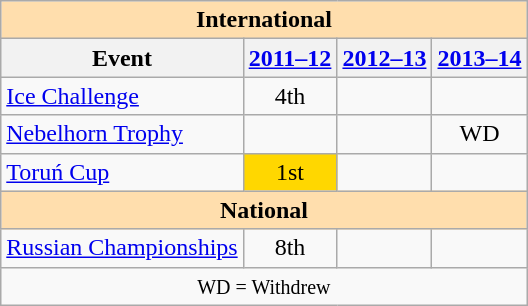<table class="wikitable" style="text-align:center">
<tr>
<th style="background-color: #ffdead; " colspan=4 align=center>International</th>
</tr>
<tr>
<th>Event</th>
<th><a href='#'>2011–12</a></th>
<th><a href='#'>2012–13</a></th>
<th><a href='#'>2013–14</a></th>
</tr>
<tr>
<td align=left><a href='#'>Ice Challenge</a></td>
<td>4th</td>
<td></td>
<td></td>
</tr>
<tr>
<td align=left><a href='#'>Nebelhorn Trophy</a></td>
<td></td>
<td></td>
<td>WD</td>
</tr>
<tr>
<td align=left><a href='#'>Toruń Cup</a></td>
<td bgcolor=gold>1st</td>
<td></td>
<td></td>
</tr>
<tr>
<th style="background-color: #ffdead; " colspan=4 align=center>National</th>
</tr>
<tr>
<td align=left><a href='#'>Russian Championships</a></td>
<td>8th</td>
<td></td>
<td></td>
</tr>
<tr>
<td colspan=4 align=center><small> WD = Withdrew </small></td>
</tr>
</table>
